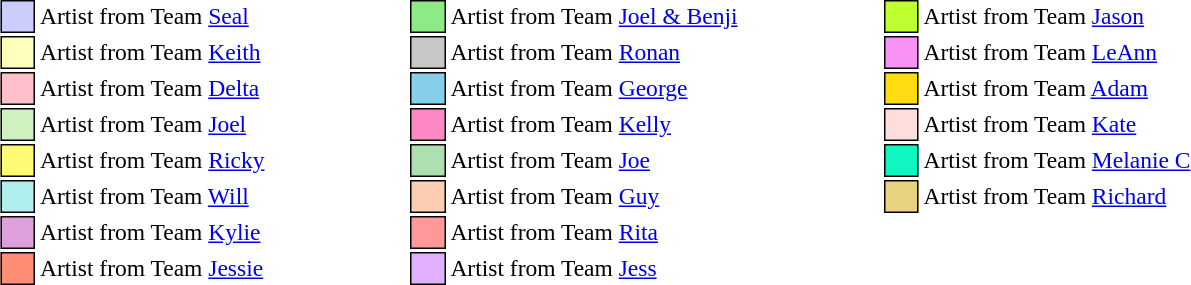<table class="toccolours" style="font-size: 98%; white-space: nowrap; margin-right: auto; margin-left: auto">
<tr>
<td style="background:#ccccff; border:1px solid black">     </td>
<td>Artist from Team <a href='#'>Seal</a></td>
<td>     </td>
<td>     </td>
<td>     </td>
<td>     </td>
<td style="background:#8deb87; border:1px solid black">     </td>
<td>Artist from Team <a href='#'>Joel & Benji</a></td>
<td>     </td>
<td>     </td>
<td>     </td>
<td>     </td>
<td style="background:#bdff2f; border:1px solid black">     </td>
<td>Artist from Team <a href='#'>Jason</a></td>
</tr>
<tr>
<td style="background:#ffffbc; border:1px solid black">     </td>
<td>Artist from Team <a href='#'>Keith</a></td>
<td>     </td>
<td>     </td>
<td>     </td>
<td>     </td>
<td style="background:#c7c7c7; border:1px solid black">     </td>
<td>Artist from Team <a href='#'>Ronan</a></td>
<td>     </td>
<td>     </td>
<td>     </td>
<td>     </td>
<td style="background:#f791f3; border:1px solid black">     </td>
<td>Artist from Team <a href='#'>LeAnn</a></td>
</tr>
<tr>
<td style="background:pink; border:1px solid black">     </td>
<td>Artist from Team <a href='#'>Delta</a></td>
<td>     </td>
<td>     </td>
<td>     </td>
<td>     </td>
<td style="background:#87ceeb; border:1px solid black">     </td>
<td>Artist from Team <a href='#'>George</a></td>
<td>     </td>
<td>     </td>
<td>     </td>
<td>     </td>
<td style="background:#ffdb11; border:1px solid black">     </td>
<td>Artist from Team <a href='#'>Adam</a></td>
</tr>
<tr>
<td style="background:#d0f0c0; border:1px solid black">     </td>
<td>Artist from Team <a href='#'>Joel</a></td>
<td>     </td>
<td>     </td>
<td>     </td>
<td>     </td>
<td style="background:#FF87C3; border:1px solid black">     </td>
<td>Artist from Team <a href='#'>Kelly</a></td>
<td>     </td>
<td>     </td>
<td>     </td>
<td>     </td>
<td style="background:#ffdddd; border:1px solid black">     </td>
<td>Artist from Team <a href='#'>Kate</a></td>
</tr>
<tr>
<td style="background:#fffa73; border:1px solid black">     </td>
<td>Artist from Team <a href='#'>Ricky</a></td>
<td>     </td>
<td>     </td>
<td>     </td>
<td>     </td>
<td style="background:#ace1af; border:1px solid black">     </td>
<td>Artist from Team <a href='#'>Joe</a></td>
<td>     </td>
<td>     </td>
<td>     </td>
<td>     </td>
<td style="background:#0ff7c0; border:1px solid black">     </td>
<td>Artist from Team <a href='#'>Melanie C</a></td>
</tr>
<tr>
<td style="background:#afeeee; border:1px solid black">     </td>
<td>Artist from Team <a href='#'>Will</a></td>
<td>     </td>
<td>     </td>
<td>     </td>
<td>     </td>
<td style="background:#fbceb1; border:1px solid black">     </td>
<td>Artist from Team <a href='#'>Guy</a></td>
<td>     </td>
<td>     </td>
<td>     </td>
<td>     </td>
<td style="background:#E9D380; border:1px solid black">     </td>
<td>Artist from Team <a href='#'>Richard</a></td>
</tr>
<tr>
<td style="background:#dda0dd; border:1px solid black">     </td>
<td>Artist from Team <a href='#'>Kylie</a></td>
<td>     </td>
<td>     </td>
<td>     </td>
<td>     </td>
<td style="background:#ff9999; border:1px solid black">     </td>
<td>Artist from Team <a href='#'>Rita</a></td>
</tr>
<tr>
<td style="background:#ff8c75; border:1px solid black">     </td>
<td>Artist from Team <a href='#'>Jessie</a></td>
<td>     </td>
<td>     </td>
<td>     </td>
<td>     </td>
<td style="background:#E0B0FF; border:1px solid black">     </td>
<td>Artist from Team <a href='#'>Jess</a></td>
</tr>
</table>
